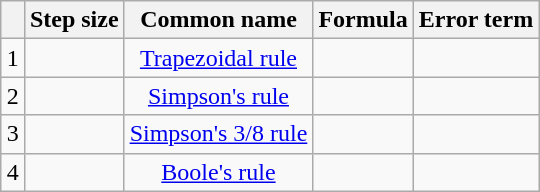<table class="wikitable" style="margin:1em auto 1em auto; text-align: center;">
<tr>
<th></th>
<th>Step size </th>
<th>Common name</th>
<th>Formula</th>
<th>Error term</th>
</tr>
<tr>
<td>1</td>
<td></td>
<td><a href='#'>Trapezoidal rule</a></td>
<td></td>
<td></td>
</tr>
<tr>
<td>2</td>
<td></td>
<td><a href='#'>Simpson's rule</a></td>
<td></td>
<td></td>
</tr>
<tr>
<td>3</td>
<td></td>
<td><a href='#'>Simpson's 3/8 rule</a></td>
<td></td>
<td></td>
</tr>
<tr>
<td>4</td>
<td></td>
<td><a href='#'>Boole's rule</a></td>
<td></td>
<td></td>
</tr>
</table>
